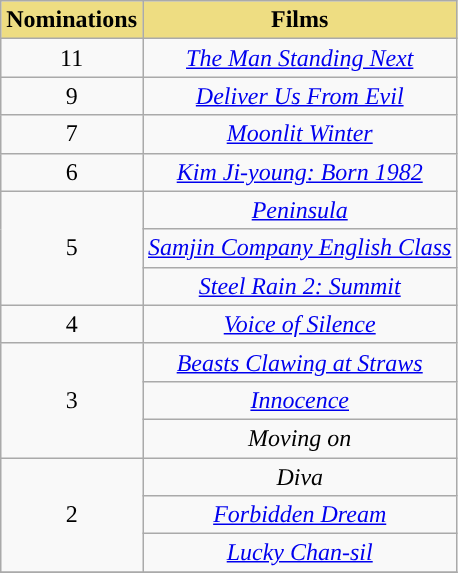<table class="wikitable plainrowheaders" style="text-align:center;">
<tr>
<th style="background:#EEDD82;" ! align="center">Nominations</th>
<th style="background:#EEDD82;" ! align="center">Films</th>
</tr>
<tr>
<td style="text-align:center">11</td>
<td><em><a href='#'>The Man Standing Next</a></em></td>
</tr>
<tr>
<td style="text-align:center">9</td>
<td><em><a href='#'>Deliver Us From Evil</a></em></td>
</tr>
<tr>
<td style="text-align:center">7</td>
<td><em><a href='#'>Moonlit Winter</a></em></td>
</tr>
<tr>
<td style="text-align:center">6</td>
<td><em><a href='#'>Kim Ji-young: Born 1982</a></em></td>
</tr>
<tr>
<td rowspan="3" style="text-align:center">5</td>
<td><a href='#'><em>Peninsula</em></a></td>
</tr>
<tr>
<td><em><a href='#'>Samjin Company English Class</a></em></td>
</tr>
<tr>
<td><em><a href='#'>Steel Rain 2: Summit</a></em></td>
</tr>
<tr>
<td style="text-align:center">4</td>
<td><em><a href='#'>Voice of Silence</a></em></td>
</tr>
<tr>
<td rowspan="3" style="text-align:center">3</td>
<td><em><a href='#'>Beasts Clawing at Straws</a></em></td>
</tr>
<tr>
<td><a href='#'><em>Innocence</em></a></td>
</tr>
<tr>
<td><em>Moving on</em></td>
</tr>
<tr>
<td rowspan="3" style="text-align:center">2</td>
<td><em>Diva</em></td>
</tr>
<tr>
<td><em><a href='#'>Forbidden Dream</a></em></td>
</tr>
<tr>
<td><em><a href='#'>Lucky Chan-sil</a></em></td>
</tr>
<tr>
</tr>
</table>
